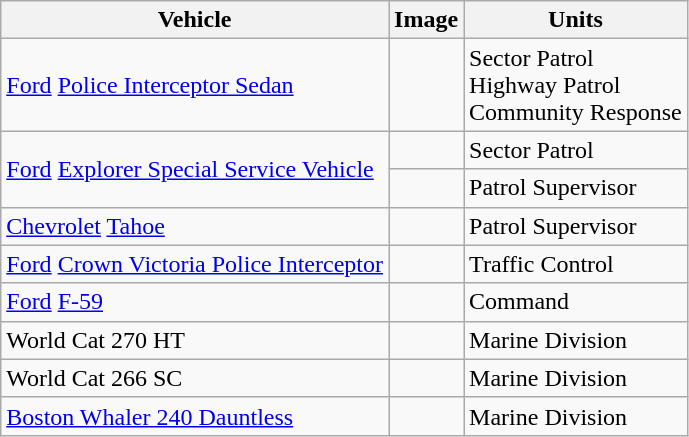<table class="wikitable">
<tr>
<th>Vehicle</th>
<th>Image</th>
<th>Units</th>
</tr>
<tr>
<td><a href='#'>Ford</a> <a href='#'>Police Interceptor Sedan</a></td>
<td></td>
<td>Sector Patrol<br>Highway Patrol<br>Community Response</td>
</tr>
<tr>
<td rowspan="2"><a href='#'>Ford</a> <a href='#'>Explorer Special Service Vehicle</a></td>
<td></td>
<td>Sector Patrol</td>
</tr>
<tr>
<td></td>
<td>Patrol Supervisor</td>
</tr>
<tr>
<td><a href='#'>Chevrolet</a> <a href='#'>Tahoe</a></td>
<td></td>
<td>Patrol Supervisor</td>
</tr>
<tr>
<td><a href='#'>Ford</a> <a href='#'>Crown Victoria Police Interceptor</a></td>
<td></td>
<td>Traffic Control</td>
</tr>
<tr>
<td><a href='#'>Ford</a> <a href='#'>F-59</a></td>
<td></td>
<td>Command</td>
</tr>
<tr>
<td>World Cat 270 HT</td>
<td></td>
<td>Marine Division</td>
</tr>
<tr>
<td>World Cat 266 SC</td>
<td></td>
<td>Marine Division</td>
</tr>
<tr>
<td><a href='#'>Boston Whaler 240 Dauntless</a></td>
<td></td>
<td>Marine Division</td>
</tr>
</table>
